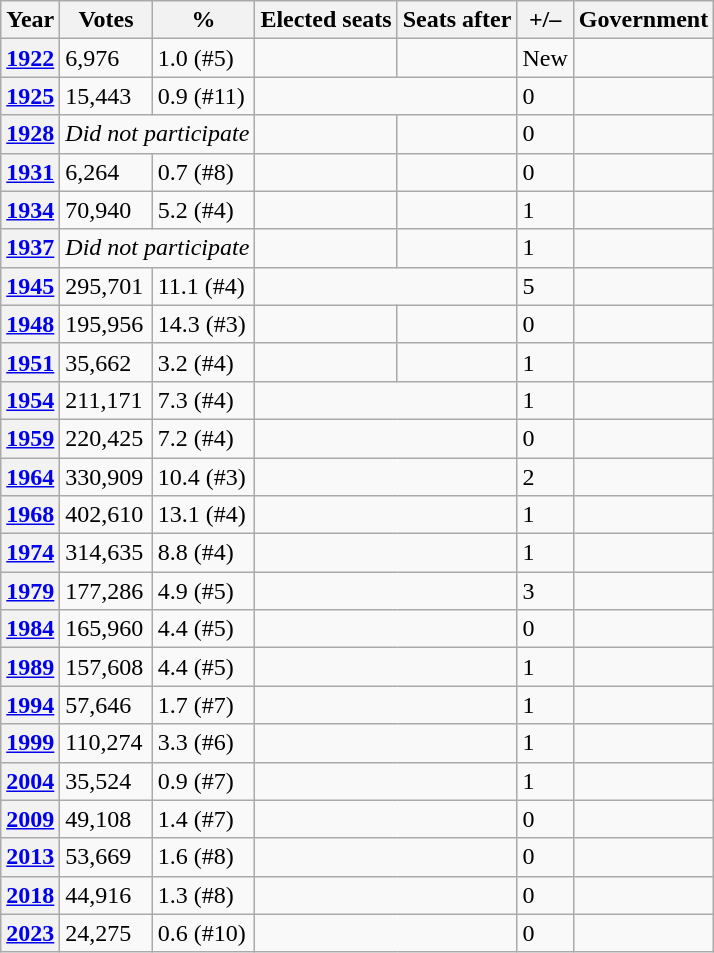<table class="wikitable">
<tr>
<th>Year</th>
<th>Votes</th>
<th>%</th>
<th>Elected seats</th>
<th>Seats after</th>
<th>+/–</th>
<th>Government</th>
</tr>
<tr>
<th><a href='#'>1922</a></th>
<td>6,976</td>
<td>1.0 (#5)</td>
<td></td>
<td></td>
<td>New</td>
<td></td>
</tr>
<tr>
<th><a href='#'>1925</a></th>
<td>15,443</td>
<td>0.9 (#11)</td>
<td colspan=2></td>
<td> 0</td>
<td></td>
</tr>
<tr>
<th><a href='#'>1928</a></th>
<td colspan=2 align=center><em>Did not participate</em></td>
<td></td>
<td></td>
<td> 0</td>
<td></td>
</tr>
<tr>
<th><a href='#'>1931</a></th>
<td>6,264</td>
<td>0.7 (#8)</td>
<td></td>
<td></td>
<td> 0</td>
<td></td>
</tr>
<tr>
<th><a href='#'>1934</a></th>
<td>70,940</td>
<td>5.2 (#4)</td>
<td></td>
<td></td>
<td> 1</td>
<td></td>
</tr>
<tr>
<th><a href='#'>1937</a></th>
<td colspan=2 align=center><em>Did not participate</em></td>
<td></td>
<td></td>
<td> 1</td>
<td></td>
</tr>
<tr>
<th><a href='#'>1945</a></th>
<td>295,701</td>
<td>11.1 (#4)</td>
<td colspan=2></td>
<td> 5</td>
<td></td>
</tr>
<tr>
<th><a href='#'>1948</a></th>
<td>195,956</td>
<td>14.3 (#3)</td>
<td></td>
<td></td>
<td> 0</td>
<td></td>
</tr>
<tr>
<th><a href='#'>1951</a></th>
<td>35,662</td>
<td>3.2 (#4)</td>
<td></td>
<td></td>
<td> 1</td>
<td></td>
</tr>
<tr>
<th><a href='#'>1954</a></th>
<td>211,171</td>
<td>7.3 (#4)</td>
<td colspan=2></td>
<td> 1</td>
<td></td>
</tr>
<tr>
<th><a href='#'>1959</a></th>
<td>220,425</td>
<td>7.2 (#4)</td>
<td colspan=2></td>
<td> 0</td>
<td></td>
</tr>
<tr>
<th><a href='#'>1964</a></th>
<td>330,909</td>
<td>10.4 (#3)</td>
<td colspan=2></td>
<td> 2</td>
<td></td>
</tr>
<tr>
<th><a href='#'>1968</a></th>
<td>402,610</td>
<td>13.1 (#4)</td>
<td colspan=2></td>
<td> 1</td>
<td></td>
</tr>
<tr>
<th><a href='#'>1974</a></th>
<td>314,635</td>
<td>8.8 (#4)</td>
<td colspan=2></td>
<td> 1</td>
<td></td>
</tr>
<tr>
<th><a href='#'>1979</a></th>
<td>177,286</td>
<td>4.9 (#5)</td>
<td colspan=2></td>
<td> 3</td>
<td></td>
</tr>
<tr>
<th><a href='#'>1984</a></th>
<td>165,960</td>
<td>4.4 (#5)</td>
<td colspan=2></td>
<td> 0</td>
<td></td>
</tr>
<tr>
<th><a href='#'>1989</a></th>
<td>157,608</td>
<td>4.4 (#5)</td>
<td colspan=2></td>
<td> 1</td>
<td></td>
</tr>
<tr>
<th><a href='#'>1994</a></th>
<td>57,646</td>
<td>1.7 (#7)</td>
<td colspan=2></td>
<td> 1</td>
<td></td>
</tr>
<tr>
<th><a href='#'>1999</a></th>
<td>110,274</td>
<td>3.3 (#6)</td>
<td colspan=2></td>
<td> 1</td>
<td></td>
</tr>
<tr>
<th><a href='#'>2004</a></th>
<td>35,524</td>
<td>0.9 (#7)</td>
<td colspan=2></td>
<td> 1</td>
<td></td>
</tr>
<tr>
<th><a href='#'>2009</a></th>
<td>49,108</td>
<td>1.4 (#7)</td>
<td colspan=2></td>
<td> 0</td>
<td></td>
</tr>
<tr>
<th><a href='#'>2013</a></th>
<td>53,669</td>
<td>1.6 (#8)</td>
<td colspan=2></td>
<td> 0</td>
<td></td>
</tr>
<tr>
<th><a href='#'>2018</a></th>
<td>44,916</td>
<td>1.3 (#8)</td>
<td colspan=2></td>
<td> 0</td>
<td></td>
</tr>
<tr>
<th><a href='#'>2023</a></th>
<td>24,275</td>
<td>0.6 (#10)</td>
<td colspan=2></td>
<td> 0</td>
<td></td>
</tr>
</table>
